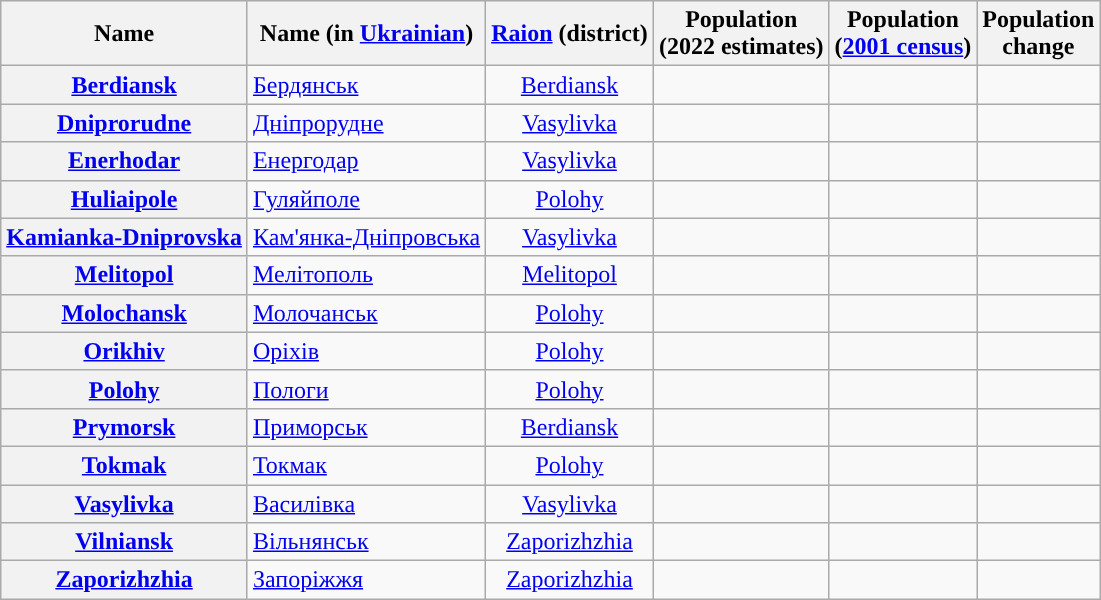<table class="wikitable sortable" id="Table of cities" caption="Tabulated list of cities in ">
<tr>
<th scope="col">Name</th>
<th scope="col">Name (in <a href='#'>Ukrainian</a>)</th>
<th scope="col"><a href='#'>Raion</a> (district)</th>
<th scope="col">Population<br>(2022 estimates)</th>
<th scope="col">Population<br>(<a href='#'>2001 census</a>)</th>
<th scope="col">Population<br>change</th>
</tr>
<tr>
<th scope="row" align="left"><a href='#'>Berdiansk</a></th>
<td><a href='#'>Бердянськ</a></td>
<td align=center><a href='#'>Berdiansk</a></td>
<td align=right></td>
<td align=right></td>
<td align=right></td>
</tr>
<tr>
<th scope="row" align="left"><a href='#'>Dniprorudne</a></th>
<td><a href='#'>Дніпрорудне</a></td>
<td align=center><a href='#'>Vasylivka</a></td>
<td align=right></td>
<td align=right></td>
<td align=right></td>
</tr>
<tr>
<th scope="row" align="left"><a href='#'>Enerhodar</a></th>
<td><a href='#'>Енергодар</a></td>
<td align=center><a href='#'>Vasylivka</a></td>
<td align=right></td>
<td align=right></td>
<td align=right></td>
</tr>
<tr>
<th scope="row" align="left"><a href='#'>Huliaipole</a></th>
<td><a href='#'>Гуляйполе</a></td>
<td align=center><a href='#'>Polohy</a></td>
<td align=right></td>
<td align=right></td>
<td align=right></td>
</tr>
<tr>
<th scope="row" align="left"><a href='#'>Kamianka-Dniprovska</a></th>
<td><a href='#'>Кам'янка-Дніпровська</a></td>
<td align=center><a href='#'>Vasylivka</a></td>
<td align=right></td>
<td align=right></td>
<td align=right></td>
</tr>
<tr>
<th scope="row" align="left"><a href='#'>Melitopol</a></th>
<td><a href='#'>Мелітополь</a></td>
<td align=center><a href='#'>Melitopol</a></td>
<td align=right></td>
<td align=right></td>
<td align=right></td>
</tr>
<tr>
<th scope="row" align="left"><a href='#'>Molochansk</a></th>
<td><a href='#'>Молочанськ</a></td>
<td align=center><a href='#'>Polohy</a></td>
<td align=right></td>
<td align=right></td>
<td align=right></td>
</tr>
<tr>
<th scope="row" align="left"><a href='#'>Orikhiv</a></th>
<td><a href='#'>Оріхів</a></td>
<td align=center><a href='#'>Polohy</a></td>
<td align=right></td>
<td align=right></td>
<td align=right></td>
</tr>
<tr>
<th scope="row" align="left"><a href='#'>Polohy</a></th>
<td><a href='#'>Пологи</a></td>
<td align=center><a href='#'>Polohy</a></td>
<td align=right></td>
<td align=right></td>
<td align=right></td>
</tr>
<tr>
<th scope="row" align="left"><a href='#'>Prymorsk</a></th>
<td><a href='#'>Приморськ</a></td>
<td align=center><a href='#'>Berdiansk</a></td>
<td align=right></td>
<td align=right></td>
<td align=right></td>
</tr>
<tr>
<th scope="row" align="left"><a href='#'>Tokmak</a></th>
<td><a href='#'>Токмак</a></td>
<td align=center><a href='#'>Polohy</a></td>
<td align=right></td>
<td align=right></td>
<td align=right></td>
</tr>
<tr>
<th scope="row" align="left"><a href='#'>Vasylivka</a></th>
<td><a href='#'>Василівка</a></td>
<td align=center><a href='#'>Vasylivka</a></td>
<td align=right></td>
<td align=right></td>
<td align=right></td>
</tr>
<tr>
<th scope="row" align="left"><a href='#'>Vilniansk</a></th>
<td><a href='#'>Вільнянськ</a></td>
<td align=center><a href='#'>Zaporizhzhia</a></td>
<td align=right></td>
<td align=right></td>
<td align=right></td>
</tr>
<tr>
<th scope="row" align="left"><a href='#'>Zaporizhzhia</a></th>
<td><a href='#'>Запоріжжя</a></td>
<td align=center><a href='#'>Zaporizhzhia</a></td>
<td align=right></td>
<td align=right></td>
<td align=right></td>
</tr>
</table>
